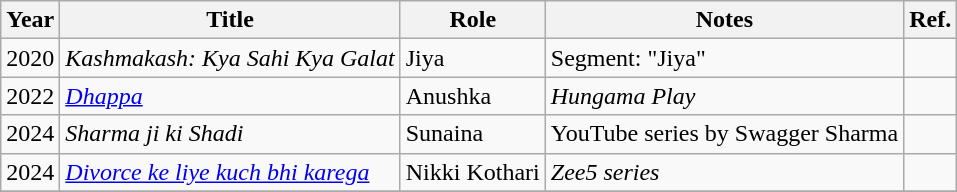<table class="wikitable sortable">
<tr>
<th>Year</th>
<th>Title</th>
<th>Role</th>
<th>Notes</th>
<th>Ref.</th>
</tr>
<tr>
<td>2020</td>
<td><em>Kashmakash: Kya Sahi Kya Galat</em></td>
<td>Jiya</td>
<td>Segment: "Jiya"</td>
<td></td>
</tr>
<tr>
<td>2022</td>
<td><em><a href='#'>Dhappa</a></em></td>
<td>Anushka</td>
<td><em>Hungama Play</em></td>
<td></td>
</tr>
<tr>
<td>2024</td>
<td><em>Sharma ji ki Shadi</em></td>
<td>Sunaina</td>
<td>YouTube series by Swagger Sharma</td>
<td></td>
</tr>
<tr>
<td>2024</td>
<td><em><a href='#'>Divorce ke liye kuch bhi karega</a></em></td>
<td>Nikki Kothari</td>
<td><em>Zee5 series</em></td>
<td></td>
</tr>
<tr>
</tr>
</table>
